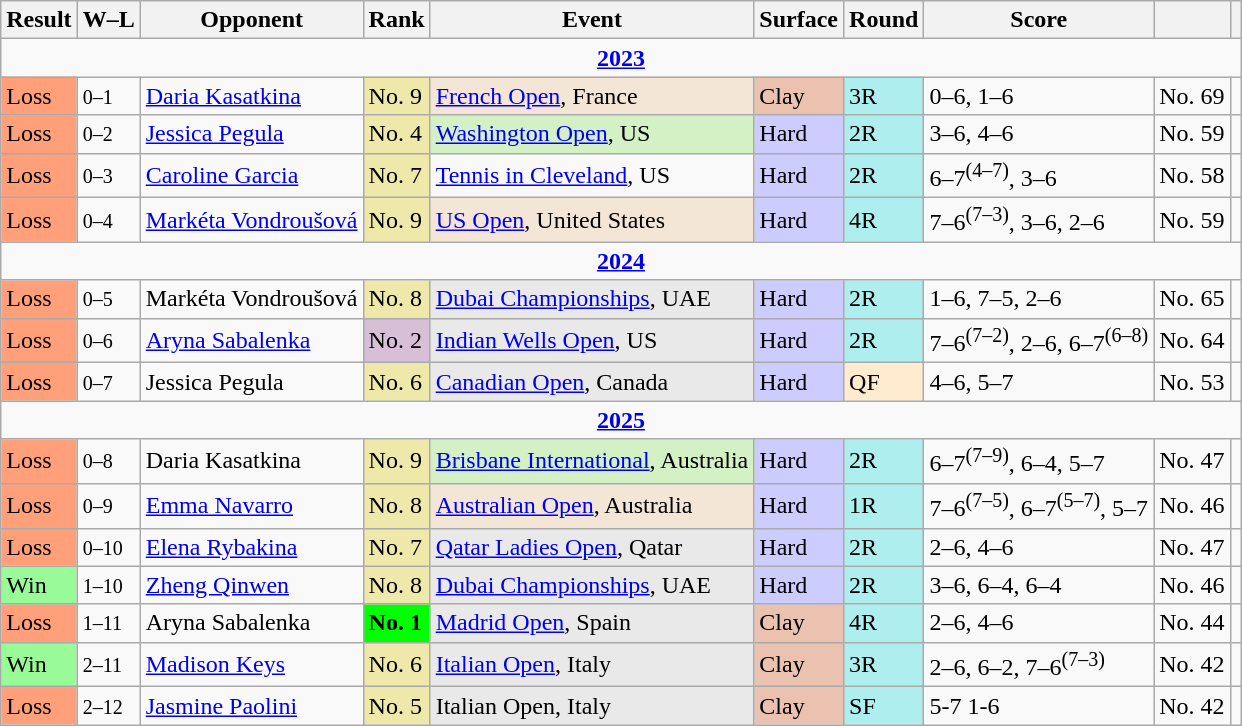<table class="wikitable sortable">
<tr>
<th>Result</th>
<th class=unsortable>W–L</th>
<th>Opponent</th>
<th>Rank</th>
<th>Event</th>
<th>Surface</th>
<th>Round</th>
<th class=unsortable>Score</th>
<th></th>
<th></th>
</tr>
<tr>
<td colspan="10" style="text-align:center"><strong><a href='#'>2023</a></strong></td>
</tr>
<tr>
<td bgcolor="ffa07a">Loss</td>
<td><small>0–1</small></td>
<td> <a href='#'>Daria Kasatkina</a></td>
<td bgcolor="eee8aa">No. 9</td>
<td bgcolor="f3e6d7"><a href='#'>French Open</a>, France</td>
<td bgcolor="#ebc2af">Clay</td>
<td bgcolor="afeeee">3R</td>
<td>0–6, 1–6</td>
<td>No. 69</td>
<td></td>
</tr>
<tr>
<td bgcolor="ffa07a">Loss</td>
<td><small>0–2</small></td>
<td> <a href='#'>Jessica Pegula</a></td>
<td bgcolor="eee8aa">No. 4</td>
<td bgcolor="d4f1c5"><a href='#'>Washington Open</a>, US</td>
<td bgcolor="#ccf">Hard</td>
<td bgcolor="afeeee">2R</td>
<td>3–6, 4–6</td>
<td>No. 59</td>
<td></td>
</tr>
<tr>
<td bgcolor="ffa07a">Loss</td>
<td><small>0–3</small></td>
<td> <a href='#'>Caroline Garcia</a></td>
<td bgcolor="eee8aa">No. 7</td>
<td><a href='#'>Tennis in Cleveland</a>, US</td>
<td bgcolor="#ccf">Hard</td>
<td bgcolor="afeeee">2R</td>
<td>6–7<sup>(4–7)</sup>, 3–6</td>
<td>No. 58</td>
<td></td>
</tr>
<tr>
<td bgcolor="ffa07a">Loss</td>
<td><small>0–4</small></td>
<td> <a href='#'>Markéta Vondroušová</a></td>
<td bgcolor="eee8aa">No. 9</td>
<td bgcolor="f3e6d7"><a href='#'>US Open</a>, United States</td>
<td bgcolor="#ccf">Hard</td>
<td bgcolor="afeeee">4R</td>
<td>7–6<sup>(7–3)</sup>, 3–6, 2–6</td>
<td>No. 59</td>
<td></td>
</tr>
<tr>
<td colspan="10" style="text-align:center"><strong><a href='#'>2024</a></strong></td>
</tr>
<tr>
<td bgcolor="ffa07a">Loss</td>
<td><small>0–5</small></td>
<td> Markéta Vondroušová</td>
<td bgcolor="eee8aa">No. 8</td>
<td bgcolor="e9e9e9"><a href='#'>Dubai Championships</a>, UAE</td>
<td bgcolor="#ccf">Hard</td>
<td bgcolor="afeeee">2R</td>
<td>1–6, 7–5, 2–6</td>
<td>No. 65</td>
<td></td>
</tr>
<tr>
<td bgcolor="ffa07a">Loss</td>
<td><small>0–6</small></td>
<td> <a href='#'>Aryna Sabalenka</a></td>
<td bgcolor="thistle">No. 2</td>
<td bgcolor="e9e9e9"><a href='#'>Indian Wells Open</a>, US</td>
<td bgcolor="#ccf">Hard</td>
<td bgcolor="afeeee">2R</td>
<td>7–6<sup>(7–2)</sup>, 2–6, 6–7<sup>(6–8)</sup></td>
<td>No. 64</td>
<td></td>
</tr>
<tr>
<td bgcolor="ffa07a">Loss</td>
<td><small>0–7</small></td>
<td> Jessica Pegula</td>
<td bgcolor="eee8aa">No. 6</td>
<td bgcolor="e9e9e9"><a href='#'>Canadian Open</a>, Canada</td>
<td bgcolor="#ccf">Hard</td>
<td bgcolor="ffebcd">QF</td>
<td>4–6, 5–7</td>
<td>No. 53</td>
<td></td>
</tr>
<tr>
<td colspan="10" style="text-align:center"><strong><a href='#'>2025</a></strong></td>
</tr>
<tr>
<td bgcolor="ffa07a">Loss</td>
<td><small>0–8</small></td>
<td> Daria Kasatkina</td>
<td bgcolor="eee8aa">No. 9</td>
<td bgcolor="d4f1c5"><a href='#'>Brisbane International</a>, Australia</td>
<td bgcolor="#ccf">Hard</td>
<td bgcolor="afeeee">2R</td>
<td>6–7<sup>(7–9)</sup>, 6–4, 5–7</td>
<td>No. 47</td>
<td></td>
</tr>
<tr>
<td bgcolor="ffa07a">Loss</td>
<td><small>0–9</small></td>
<td> <a href='#'>Emma Navarro</a></td>
<td bgcolor="eee8aa">No. 8</td>
<td bgcolor="f3e6d7"><a href='#'>Australian Open</a>, Australia</td>
<td bgcolor="#ccf">Hard</td>
<td bgcolor="afeeee">1R</td>
<td>7–6<sup>(7–5)</sup>, 6–7<sup>(5–7)</sup>, 5–7</td>
<td>No. 46</td>
<td></td>
</tr>
<tr>
<td bgcolor="ffa07a">Loss</td>
<td><small>0–10</small></td>
<td> <a href='#'>Elena Rybakina</a></td>
<td bgcolor="eee8aa">No. 7</td>
<td bgcolor="e9e9e9"><a href='#'>Qatar Ladies Open</a>, Qatar</td>
<td bgcolor="#ccf">Hard</td>
<td bgcolor="afeeee">2R</td>
<td>2–6, 4–6</td>
<td>No. 47</td>
<td></td>
</tr>
<tr>
<td bgcolor="98fb98">Win</td>
<td><small>1–10</small></td>
<td> <a href='#'>Zheng Qinwen</a></td>
<td bgcolor="eee8aa">No. 8</td>
<td bgcolor="e9e9e9"><a href='#'>Dubai Championships</a>, UAE</td>
<td bgcolor="#ccf">Hard</td>
<td bgcolor="afeeee">2R</td>
<td>3–6, 6–4, 6–4</td>
<td>No. 46</td>
<td></td>
</tr>
<tr>
<td bgcolor="ffa07a">Loss</td>
<td><small>1–11</small></td>
<td> Aryna Sabalenka</td>
<td bgcolor="lime"><strong>No. 1</strong></td>
<td bgcolor="e9e9e9"><a href='#'>Madrid Open</a>, Spain</td>
<td bgcolor="#ebc2af">Clay</td>
<td bgcolor="afeeee">4R</td>
<td>2–6, 4–6</td>
<td>No. 44</td>
<td></td>
</tr>
<tr>
<td bgcolor="98fb98">Win</td>
<td><small>2–11</small></td>
<td> <a href='#'>Madison Keys</a></td>
<td bgcolor="eee8aa">No. 6</td>
<td bgcolor="e9e9e9"><a href='#'>Italian Open</a>, Italy</td>
<td bgcolor="#ebc2af">Clay</td>
<td bgcolor="afeeee">3R</td>
<td>2–6, 6–2, 7–6<sup>(7–3)</sup></td>
<td>No. 42</td>
<td></td>
</tr>
<tr>
<td bgcolor="ffa07a">Loss</td>
<td><small>2–12</small></td>
<td> <a href='#'>Jasmine Paolini</a></td>
<td bgcolor="eee8aa">No. 5</td>
<td bgcolor="e9e9e9">Italian Open, Italy</td>
<td bgcolor="#ebc2af">Clay</td>
<td bgcolor="afeeee">SF</td>
<td>5-7 1-6</td>
<td>No. 42</td>
<td></td>
</tr>
</table>
